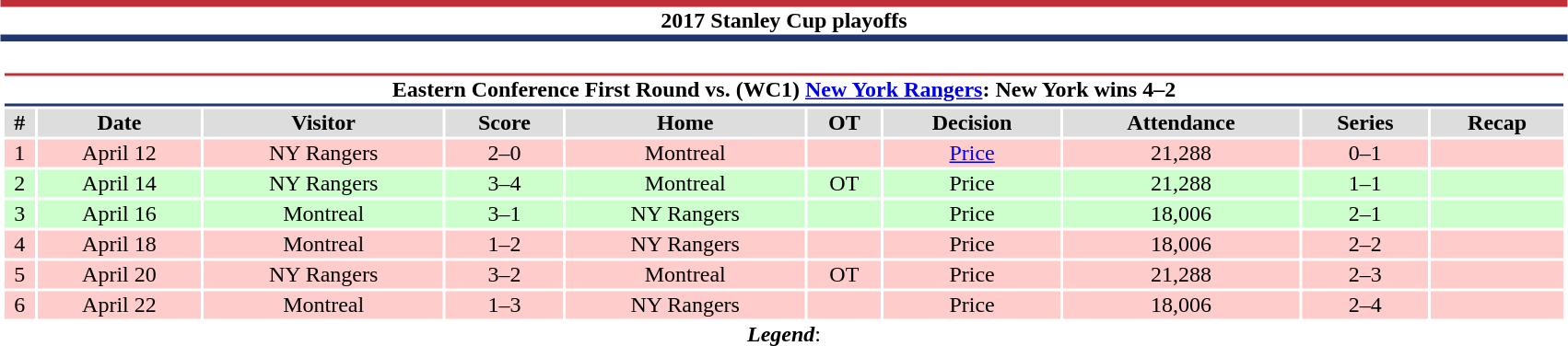<table class="toccolours" width=90% style="clear:both; margin:1.5em auto; text-align:center;">
<tr>
<th colspan=11 style="background:#FFFFFF; border-top:#BF2F38 5px solid; border-bottom:#213770 5px solid;">2017 Stanley Cup playoffs</th>
</tr>
<tr>
<td colspan=10><br><table class="toccolours collapsible collapsed" width=100%>
<tr>
<th colspan=10 style="background:#FFFFFF; border-top:#BF2F38 2px solid; border-bottom:#213770 2px solid;">Eastern Conference First Round vs. (WC1) <a href='#'>New York Rangers</a>: New York wins 4–2</th>
</tr>
<tr align="center" bgcolor="#dddddd">
<th>#</th>
<th>Date</th>
<th>Visitor</th>
<th>Score</th>
<th>Home</th>
<th>OT</th>
<th>Decision</th>
<th>Attendance</th>
<th>Series</th>
<th>Recap</th>
</tr>
<tr style="background:#fcc;">
<td>1</td>
<td>April 12</td>
<td>NY Rangers</td>
<td>2–0</td>
<td>Montreal</td>
<td></td>
<td><a href='#'>Price</a></td>
<td>21,288</td>
<td>0–1</td>
<td></td>
</tr>
<tr style="background:#cfc;">
<td>2</td>
<td>April 14</td>
<td>NY Rangers</td>
<td>3–4</td>
<td>Montreal</td>
<td>OT</td>
<td>Price</td>
<td>21,288</td>
<td>1–1</td>
<td></td>
</tr>
<tr style="background:#cfc;">
<td>3</td>
<td>April 16</td>
<td>Montreal</td>
<td>3–1</td>
<td>NY Rangers</td>
<td></td>
<td>Price</td>
<td>18,006</td>
<td>2–1</td>
<td></td>
</tr>
<tr style="background:#fcc;">
<td>4</td>
<td>April 18</td>
<td>Montreal</td>
<td>1–2</td>
<td>NY Rangers</td>
<td></td>
<td>Price</td>
<td>18,006</td>
<td>2–2</td>
<td></td>
</tr>
<tr style="background:#fcc;">
<td>5</td>
<td>April 20</td>
<td>NY Rangers</td>
<td>3–2</td>
<td>Montreal</td>
<td>OT</td>
<td>Price</td>
<td>21,288</td>
<td>2–3</td>
<td></td>
</tr>
<tr style="background:#fcc;">
<td>6</td>
<td>April 22</td>
<td>Montreal</td>
<td>1–3</td>
<td>NY Rangers</td>
<td></td>
<td>Price</td>
<td>18,006</td>
<td>2–4</td>
<td></td>
</tr>
</table>
<strong><em>Legend</em></strong>:

</td>
</tr>
</table>
